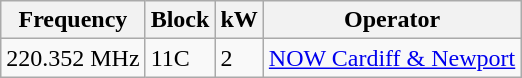<table class="wikitable sortable">
<tr>
<th>Frequency</th>
<th>Block</th>
<th>kW</th>
<th>Operator</th>
</tr>
<tr>
<td>220.352 MHz</td>
<td>11C</td>
<td>2</td>
<td><a href='#'>NOW Cardiff & Newport</a></td>
</tr>
</table>
